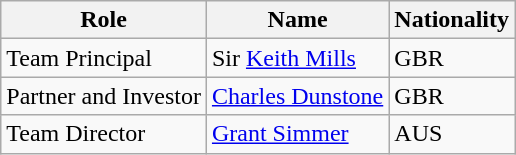<table class="wikitable">
<tr>
<th>Role</th>
<th>Name</th>
<th>Nationality</th>
</tr>
<tr>
<td>Team Principal</td>
<td>Sir <a href='#'>Keith Mills</a></td>
<td> GBR</td>
</tr>
<tr>
<td>Partner and Investor</td>
<td><a href='#'>Charles Dunstone</a></td>
<td> GBR</td>
</tr>
<tr>
<td>Team Director</td>
<td><a href='#'>Grant Simmer</a></td>
<td> AUS</td>
</tr>
</table>
